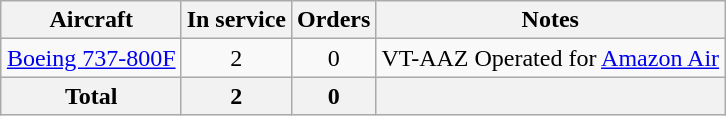<table class="wikitable" style="text-align:center; margin:0.5em auto">
<tr>
<th>Aircraft</th>
<th>In service</th>
<th>Orders</th>
<th>Notes</th>
</tr>
<tr>
<td><a href='#'>Boeing 737-800F</a></td>
<td>2</td>
<td>0</td>
<td>VT-AAZ Operated for <a href='#'>Amazon Air</a></td>
</tr>
<tr>
<th>Total</th>
<th>2</th>
<th>0</th>
<th></th>
</tr>
</table>
